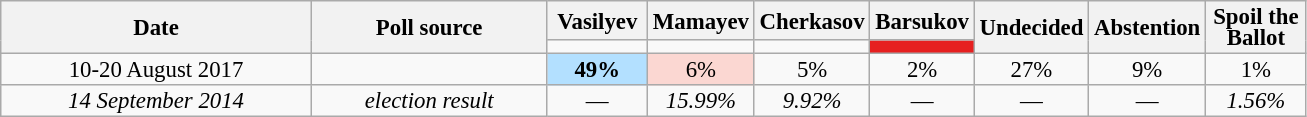<table class=wikitable style="font-size:95%; line-height:14px; text-align:center">
<tr>
<th style=width:200px; rowspan=2>Date</th>
<th style=width:150px; rowspan=2>Poll source</th>
<th style=width:60px>Vasilyev</th>
<th style=width:60px>Mamayev</th>
<th style=width:60px>Cherkasov</th>
<th style=width:60px>Barsukov</th>
<th style="width:60px;" rowspan=2>Undecided</th>
<th style="width:60px;" rowspan=2>Abstention</th>
<th style="width:60px;" rowspan=2>Spoil the Ballot</th>
</tr>
<tr>
<td bgcolor=></td>
<td bgcolor=></td>
<td bgcolor=></td>
<td bgcolor=#e62020></td>
</tr>
<tr>
<td>10-20 August 2017</td>
<td></td>
<td style="background:#B3E0FF"><strong>49%</strong></td>
<td style="background:#FBD7D2">6%</td>
<td>5%</td>
<td>2%</td>
<td>27%</td>
<td>9%</td>
<td>1%</td>
</tr>
<tr>
<td><em>14 September 2014</em></td>
<td><em>election result</em></td>
<td>—</td>
<td><em>15.99%</em></td>
<td><em>9.92%</em></td>
<td>—</td>
<td>—</td>
<td>—</td>
<td><em>1.56%</em></td>
</tr>
</table>
